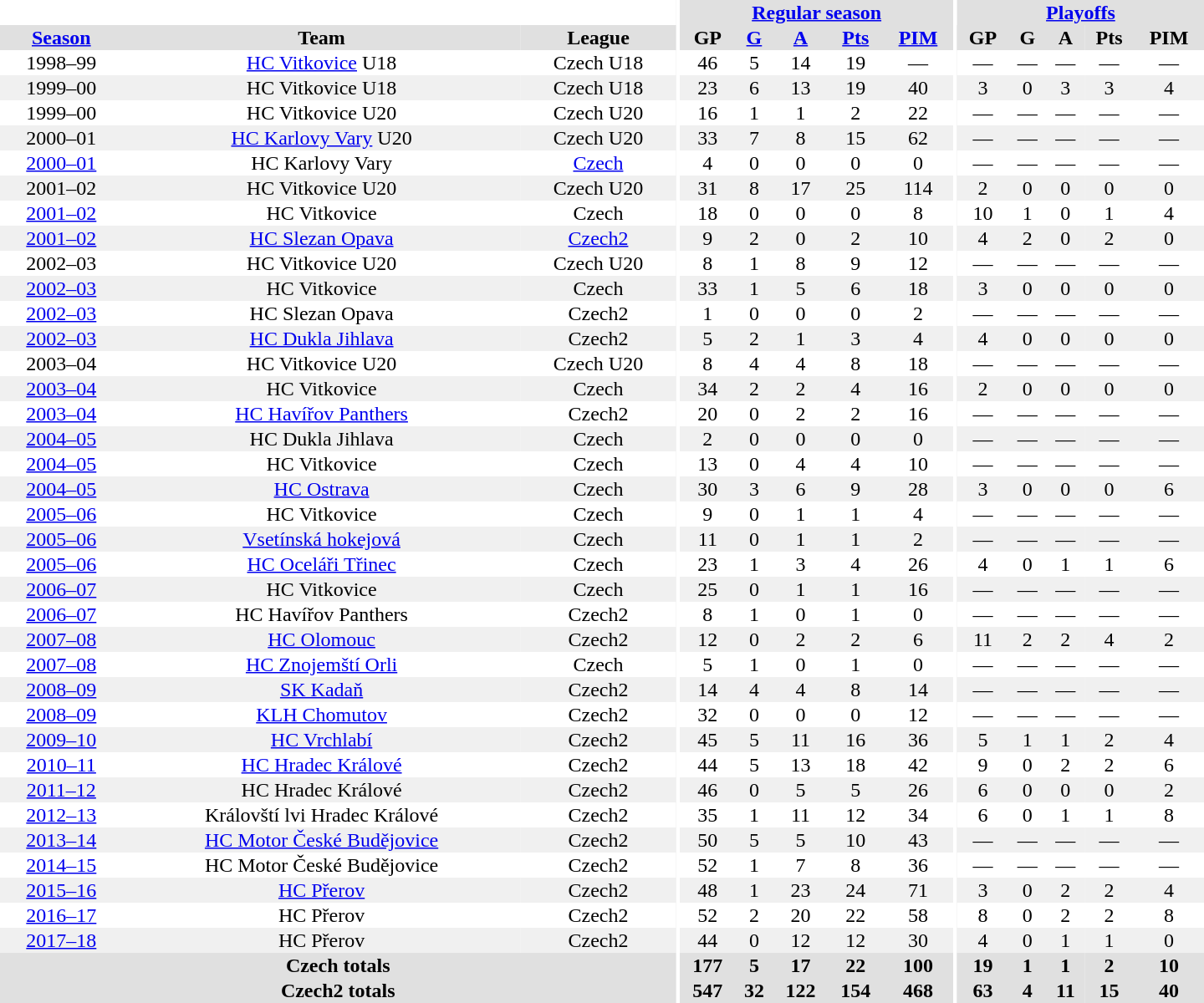<table border="0" cellpadding="1" cellspacing="0" style="text-align:center; width:60em">
<tr bgcolor="#e0e0e0">
<th colspan="3" bgcolor="#ffffff"></th>
<th rowspan="99" bgcolor="#ffffff"></th>
<th colspan="5"><a href='#'>Regular season</a></th>
<th rowspan="99" bgcolor="#ffffff"></th>
<th colspan="5"><a href='#'>Playoffs</a></th>
</tr>
<tr bgcolor="#e0e0e0">
<th><a href='#'>Season</a></th>
<th>Team</th>
<th>League</th>
<th>GP</th>
<th><a href='#'>G</a></th>
<th><a href='#'>A</a></th>
<th><a href='#'>Pts</a></th>
<th><a href='#'>PIM</a></th>
<th>GP</th>
<th>G</th>
<th>A</th>
<th>Pts</th>
<th>PIM</th>
</tr>
<tr>
<td>1998–99</td>
<td><a href='#'>HC Vitkovice</a> U18</td>
<td>Czech U18</td>
<td>46</td>
<td>5</td>
<td>14</td>
<td>19</td>
<td>—</td>
<td>—</td>
<td>—</td>
<td>—</td>
<td>—</td>
<td>—</td>
</tr>
<tr bgcolor="#f0f0f0">
<td>1999–00</td>
<td>HC Vitkovice U18</td>
<td>Czech U18</td>
<td>23</td>
<td>6</td>
<td>13</td>
<td>19</td>
<td>40</td>
<td>3</td>
<td>0</td>
<td>3</td>
<td>3</td>
<td>4</td>
</tr>
<tr>
<td>1999–00</td>
<td>HC Vitkovice U20</td>
<td>Czech U20</td>
<td>16</td>
<td>1</td>
<td>1</td>
<td>2</td>
<td>22</td>
<td>—</td>
<td>—</td>
<td>—</td>
<td>—</td>
<td>—</td>
</tr>
<tr bgcolor="#f0f0f0">
<td>2000–01</td>
<td><a href='#'>HC Karlovy Vary</a> U20</td>
<td>Czech U20</td>
<td>33</td>
<td>7</td>
<td>8</td>
<td>15</td>
<td>62</td>
<td>—</td>
<td>—</td>
<td>—</td>
<td>—</td>
<td>—</td>
</tr>
<tr>
<td><a href='#'>2000–01</a></td>
<td>HC Karlovy Vary</td>
<td><a href='#'>Czech</a></td>
<td>4</td>
<td>0</td>
<td>0</td>
<td>0</td>
<td>0</td>
<td>—</td>
<td>—</td>
<td>—</td>
<td>—</td>
<td>—</td>
</tr>
<tr bgcolor="#f0f0f0">
<td>2001–02</td>
<td>HC Vitkovice U20</td>
<td>Czech U20</td>
<td>31</td>
<td>8</td>
<td>17</td>
<td>25</td>
<td>114</td>
<td>2</td>
<td>0</td>
<td>0</td>
<td>0</td>
<td>0</td>
</tr>
<tr>
<td><a href='#'>2001–02</a></td>
<td>HC Vitkovice</td>
<td>Czech</td>
<td>18</td>
<td>0</td>
<td>0</td>
<td>0</td>
<td>8</td>
<td>10</td>
<td>1</td>
<td>0</td>
<td>1</td>
<td>4</td>
</tr>
<tr bgcolor="#f0f0f0">
<td><a href='#'>2001–02</a></td>
<td><a href='#'>HC Slezan Opava</a></td>
<td><a href='#'>Czech2</a></td>
<td>9</td>
<td>2</td>
<td>0</td>
<td>2</td>
<td>10</td>
<td>4</td>
<td>2</td>
<td>0</td>
<td>2</td>
<td>0</td>
</tr>
<tr>
<td>2002–03</td>
<td>HC Vitkovice U20</td>
<td>Czech U20</td>
<td>8</td>
<td>1</td>
<td>8</td>
<td>9</td>
<td>12</td>
<td>—</td>
<td>—</td>
<td>—</td>
<td>—</td>
<td>—</td>
</tr>
<tr bgcolor="#f0f0f0">
<td><a href='#'>2002–03</a></td>
<td>HC Vitkovice</td>
<td>Czech</td>
<td>33</td>
<td>1</td>
<td>5</td>
<td>6</td>
<td>18</td>
<td>3</td>
<td>0</td>
<td>0</td>
<td>0</td>
<td>0</td>
</tr>
<tr>
<td><a href='#'>2002–03</a></td>
<td>HC Slezan Opava</td>
<td>Czech2</td>
<td>1</td>
<td>0</td>
<td>0</td>
<td>0</td>
<td>2</td>
<td>—</td>
<td>—</td>
<td>—</td>
<td>—</td>
<td>—</td>
</tr>
<tr bgcolor="#f0f0f0">
<td><a href='#'>2002–03</a></td>
<td><a href='#'>HC Dukla Jihlava</a></td>
<td>Czech2</td>
<td>5</td>
<td>2</td>
<td>1</td>
<td>3</td>
<td>4</td>
<td>4</td>
<td>0</td>
<td>0</td>
<td>0</td>
<td>0</td>
</tr>
<tr>
<td>2003–04</td>
<td>HC Vitkovice U20</td>
<td>Czech U20</td>
<td>8</td>
<td>4</td>
<td>4</td>
<td>8</td>
<td>18</td>
<td>—</td>
<td>—</td>
<td>—</td>
<td>—</td>
<td>—</td>
</tr>
<tr bgcolor="#f0f0f0">
<td><a href='#'>2003–04</a></td>
<td>HC Vitkovice</td>
<td>Czech</td>
<td>34</td>
<td>2</td>
<td>2</td>
<td>4</td>
<td>16</td>
<td>2</td>
<td>0</td>
<td>0</td>
<td>0</td>
<td>0</td>
</tr>
<tr>
<td><a href='#'>2003–04</a></td>
<td><a href='#'>HC Havířov Panthers</a></td>
<td>Czech2</td>
<td>20</td>
<td>0</td>
<td>2</td>
<td>2</td>
<td>16</td>
<td>—</td>
<td>—</td>
<td>—</td>
<td>—</td>
<td>—</td>
</tr>
<tr bgcolor="#f0f0f0">
<td><a href='#'>2004–05</a></td>
<td>HC Dukla Jihlava</td>
<td>Czech</td>
<td>2</td>
<td>0</td>
<td>0</td>
<td>0</td>
<td>0</td>
<td>—</td>
<td>—</td>
<td>—</td>
<td>—</td>
<td>—</td>
</tr>
<tr>
<td><a href='#'>2004–05</a></td>
<td>HC Vitkovice</td>
<td>Czech</td>
<td>13</td>
<td>0</td>
<td>4</td>
<td>4</td>
<td>10</td>
<td>—</td>
<td>—</td>
<td>—</td>
<td>—</td>
<td>—</td>
</tr>
<tr bgcolor="#f0f0f0">
<td><a href='#'>2004–05</a></td>
<td><a href='#'>HC Ostrava</a></td>
<td>Czech</td>
<td>30</td>
<td>3</td>
<td>6</td>
<td>9</td>
<td>28</td>
<td>3</td>
<td>0</td>
<td>0</td>
<td>0</td>
<td>6</td>
</tr>
<tr>
<td><a href='#'>2005–06</a></td>
<td>HC Vitkovice</td>
<td>Czech</td>
<td>9</td>
<td>0</td>
<td>1</td>
<td>1</td>
<td>4</td>
<td>—</td>
<td>—</td>
<td>—</td>
<td>—</td>
<td>—</td>
</tr>
<tr bgcolor="#f0f0f0">
<td><a href='#'>2005–06</a></td>
<td><a href='#'>Vsetínská hokejová</a></td>
<td>Czech</td>
<td>11</td>
<td>0</td>
<td>1</td>
<td>1</td>
<td>2</td>
<td>—</td>
<td>—</td>
<td>—</td>
<td>—</td>
<td>—</td>
</tr>
<tr>
<td><a href='#'>2005–06</a></td>
<td><a href='#'>HC Oceláři Třinec</a></td>
<td>Czech</td>
<td>23</td>
<td>1</td>
<td>3</td>
<td>4</td>
<td>26</td>
<td>4</td>
<td>0</td>
<td>1</td>
<td>1</td>
<td>6</td>
</tr>
<tr bgcolor="#f0f0f0">
<td><a href='#'>2006–07</a></td>
<td>HC Vitkovice</td>
<td>Czech</td>
<td>25</td>
<td>0</td>
<td>1</td>
<td>1</td>
<td>16</td>
<td>—</td>
<td>—</td>
<td>—</td>
<td>—</td>
<td>—</td>
</tr>
<tr>
<td><a href='#'>2006–07</a></td>
<td>HC Havířov Panthers</td>
<td>Czech2</td>
<td>8</td>
<td>1</td>
<td>0</td>
<td>1</td>
<td>0</td>
<td>—</td>
<td>—</td>
<td>—</td>
<td>—</td>
<td>—</td>
</tr>
<tr bgcolor="#f0f0f0">
<td><a href='#'>2007–08</a></td>
<td><a href='#'>HC Olomouc</a></td>
<td>Czech2</td>
<td>12</td>
<td>0</td>
<td>2</td>
<td>2</td>
<td>6</td>
<td>11</td>
<td>2</td>
<td>2</td>
<td>4</td>
<td>2</td>
</tr>
<tr>
<td><a href='#'>2007–08</a></td>
<td><a href='#'>HC Znojemští Orli</a></td>
<td>Czech</td>
<td>5</td>
<td>1</td>
<td>0</td>
<td>1</td>
<td>0</td>
<td>—</td>
<td>—</td>
<td>—</td>
<td>—</td>
<td>—</td>
</tr>
<tr bgcolor="#f0f0f0">
<td><a href='#'>2008–09</a></td>
<td><a href='#'>SK Kadaň</a></td>
<td>Czech2</td>
<td>14</td>
<td>4</td>
<td>4</td>
<td>8</td>
<td>14</td>
<td>—</td>
<td>—</td>
<td>—</td>
<td>—</td>
<td>—</td>
</tr>
<tr>
<td><a href='#'>2008–09</a></td>
<td><a href='#'>KLH Chomutov</a></td>
<td>Czech2</td>
<td>32</td>
<td>0</td>
<td>0</td>
<td>0</td>
<td>12</td>
<td>—</td>
<td>—</td>
<td>—</td>
<td>—</td>
<td>—</td>
</tr>
<tr bgcolor="#f0f0f0">
<td><a href='#'>2009–10</a></td>
<td><a href='#'>HC Vrchlabí</a></td>
<td>Czech2</td>
<td>45</td>
<td>5</td>
<td>11</td>
<td>16</td>
<td>36</td>
<td>5</td>
<td>1</td>
<td>1</td>
<td>2</td>
<td>4</td>
</tr>
<tr>
<td><a href='#'>2010–11</a></td>
<td><a href='#'>HC Hradec Králové</a></td>
<td>Czech2</td>
<td>44</td>
<td>5</td>
<td>13</td>
<td>18</td>
<td>42</td>
<td>9</td>
<td>0</td>
<td>2</td>
<td>2</td>
<td>6</td>
</tr>
<tr bgcolor="#f0f0f0">
<td><a href='#'>2011–12</a></td>
<td>HC Hradec Králové</td>
<td>Czech2</td>
<td>46</td>
<td>0</td>
<td>5</td>
<td>5</td>
<td>26</td>
<td>6</td>
<td>0</td>
<td>0</td>
<td>0</td>
<td>2</td>
</tr>
<tr>
<td><a href='#'>2012–13</a></td>
<td>Královští lvi Hradec Králové</td>
<td>Czech2</td>
<td>35</td>
<td>1</td>
<td>11</td>
<td>12</td>
<td>34</td>
<td>6</td>
<td>0</td>
<td>1</td>
<td>1</td>
<td>8</td>
</tr>
<tr bgcolor="#f0f0f0">
<td><a href='#'>2013–14</a></td>
<td><a href='#'>HC Motor České Budějovice</a></td>
<td>Czech2</td>
<td>50</td>
<td>5</td>
<td>5</td>
<td>10</td>
<td>43</td>
<td>—</td>
<td>—</td>
<td>—</td>
<td>—</td>
<td>—</td>
</tr>
<tr>
<td><a href='#'>2014–15</a></td>
<td>HC Motor České Budějovice</td>
<td>Czech2</td>
<td>52</td>
<td>1</td>
<td>7</td>
<td>8</td>
<td>36</td>
<td>—</td>
<td>—</td>
<td>—</td>
<td>—</td>
<td>—</td>
</tr>
<tr bgcolor="#f0f0f0">
<td><a href='#'>2015–16</a></td>
<td><a href='#'>HC Přerov</a></td>
<td>Czech2</td>
<td>48</td>
<td>1</td>
<td>23</td>
<td>24</td>
<td>71</td>
<td>3</td>
<td>0</td>
<td>2</td>
<td>2</td>
<td>4</td>
</tr>
<tr>
<td><a href='#'>2016–17</a></td>
<td>HC Přerov</td>
<td>Czech2</td>
<td>52</td>
<td>2</td>
<td>20</td>
<td>22</td>
<td>58</td>
<td>8</td>
<td>0</td>
<td>2</td>
<td>2</td>
<td>8</td>
</tr>
<tr bgcolor="#f0f0f0">
<td><a href='#'>2017–18</a></td>
<td>HC Přerov</td>
<td>Czech2</td>
<td>44</td>
<td>0</td>
<td>12</td>
<td>12</td>
<td>30</td>
<td>4</td>
<td>0</td>
<td>1</td>
<td>1</td>
<td>0</td>
</tr>
<tr>
</tr>
<tr ALIGN="center" bgcolor="#e0e0e0">
<th colspan="3">Czech totals</th>
<th ALIGN="center">177</th>
<th ALIGN="center">5</th>
<th ALIGN="center">17</th>
<th ALIGN="center">22</th>
<th ALIGN="center">100</th>
<th ALIGN="center">19</th>
<th ALIGN="center">1</th>
<th ALIGN="center">1</th>
<th ALIGN="center">2</th>
<th ALIGN="center">10</th>
</tr>
<tr>
</tr>
<tr ALIGN="center" bgcolor="#e0e0e0">
<th colspan="3">Czech2 totals</th>
<th ALIGN="center">547</th>
<th ALIGN="center">32</th>
<th ALIGN="center">122</th>
<th ALIGN="center">154</th>
<th ALIGN="center">468</th>
<th ALIGN="center">63</th>
<th ALIGN="center">4</th>
<th ALIGN="center">11</th>
<th ALIGN="center">15</th>
<th ALIGN="center">40</th>
</tr>
</table>
